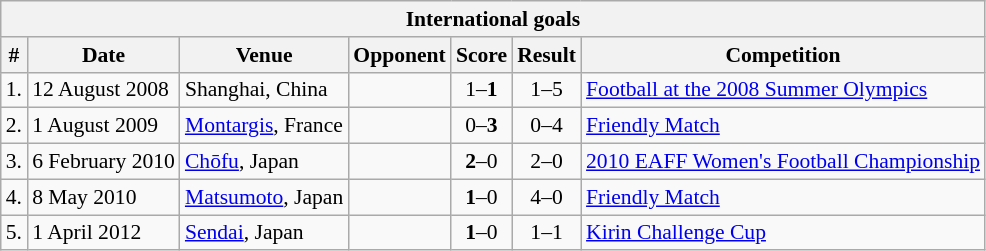<table class="wikitable" style="font-size:90%; text-align:left;">
<tr>
<th colspan="7"><strong>International goals</strong></th>
</tr>
<tr>
<th>#</th>
<th>Date</th>
<th>Venue</th>
<th>Opponent</th>
<th>Score</th>
<th>Result</th>
<th>Competition</th>
</tr>
<tr>
<td>1.</td>
<td>12 August 2008</td>
<td>Shanghai, China</td>
<td></td>
<td align="center">1–<strong>1</strong></td>
<td align="center">1–5</td>
<td><a href='#'>Football at the 2008 Summer Olympics</a></td>
</tr>
<tr>
<td>2.</td>
<td>1 August 2009</td>
<td><a href='#'>Montargis</a>, France</td>
<td></td>
<td align="center">0–<strong>3</strong></td>
<td align="center">0–4</td>
<td><a href='#'>Friendly Match</a></td>
</tr>
<tr>
<td>3.</td>
<td>6 February 2010</td>
<td><a href='#'>Chōfu</a>, Japan</td>
<td></td>
<td align="center"><strong>2</strong>–0</td>
<td align="center">2–0</td>
<td><a href='#'>2010 EAFF Women's Football Championship</a></td>
</tr>
<tr>
<td>4.</td>
<td>8 May 2010</td>
<td><a href='#'>Matsumoto</a>, Japan</td>
<td></td>
<td align="center"><strong>1</strong>–0</td>
<td align="center">4–0</td>
<td><a href='#'>Friendly Match</a></td>
</tr>
<tr>
<td>5.</td>
<td>1 April 2012</td>
<td><a href='#'>Sendai</a>, Japan</td>
<td></td>
<td align="center"><strong>1</strong>–0</td>
<td align="center">1–1</td>
<td><a href='#'>Kirin Challenge Cup</a></td>
</tr>
</table>
